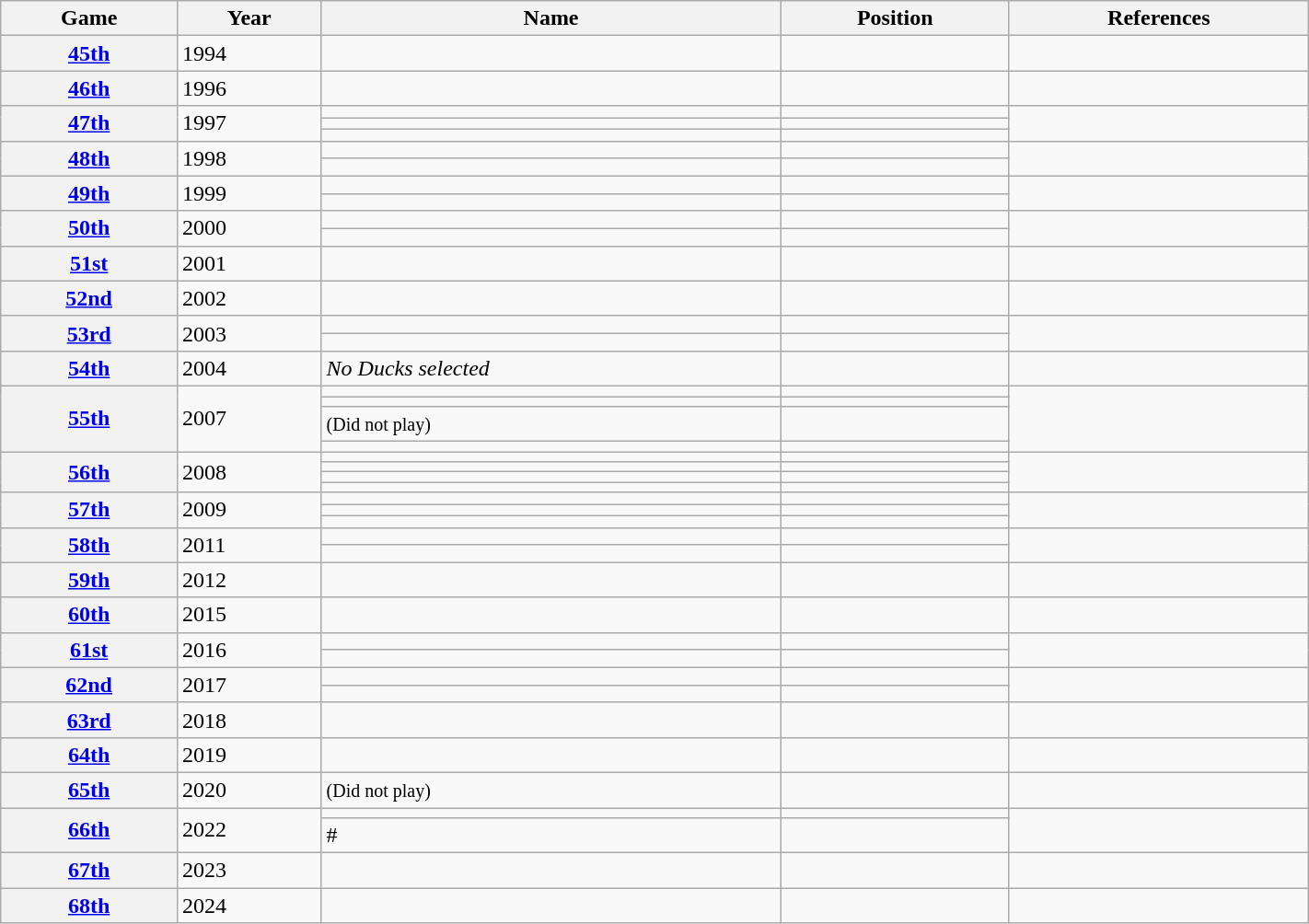<table class="wikitable sortable" width="75%">
<tr>
<th scope="col">Game</th>
<th scope="col">Year</th>
<th scope="col">Name</th>
<th scope="col">Position</th>
<th scope="col" class="unsortable">References</th>
</tr>
<tr>
<th scope="row"><a href='#'>45th</a></th>
<td>1994</td>
<td></td>
<td></td>
<td></td>
</tr>
<tr>
<th scope="row"><a href='#'>46th</a></th>
<td>1996</td>
<td></td>
<td></td>
<td></td>
</tr>
<tr>
<th scope="row" rowspan="3"><a href='#'>47th</a></th>
<td rowspan="3">1997</td>
<td></td>
<td></td>
<td rowspan="3"></td>
</tr>
<tr>
<td></td>
<td></td>
</tr>
<tr>
<td></td>
<td></td>
</tr>
<tr>
<th scope="row" rowspan="2"><a href='#'>48th</a></th>
<td rowspan="2">1998</td>
<td></td>
<td></td>
<td rowspan="2"></td>
</tr>
<tr>
<td></td>
<td></td>
</tr>
<tr>
<th scope="row" rowspan="2"><a href='#'>49th</a></th>
<td rowspan="2">1999</td>
<td></td>
<td></td>
<td rowspan="2"></td>
</tr>
<tr>
<td></td>
<td></td>
</tr>
<tr>
<th scope="row" rowspan="2"><a href='#'>50th</a></th>
<td rowspan="2">2000</td>
<td></td>
<td></td>
<td rowspan="2"></td>
</tr>
<tr>
<td></td>
<td></td>
</tr>
<tr>
<th scope="row"><a href='#'>51st</a></th>
<td>2001</td>
<td></td>
<td></td>
<td></td>
</tr>
<tr>
<th scope="row"><a href='#'>52nd</a></th>
<td>2002</td>
<td></td>
<td></td>
<td></td>
</tr>
<tr>
<th scope="row" rowspan="2"><a href='#'>53rd</a></th>
<td rowspan="2">2003</td>
<td></td>
<td></td>
<td rowspan="2"></td>
</tr>
<tr>
<td></td>
<td></td>
</tr>
<tr>
<th scope="row"><a href='#'>54th</a></th>
<td>2004</td>
<td><em>No Ducks selected</em></td>
<td></td>
<td></td>
</tr>
<tr>
<th scope="row" rowspan="4"><a href='#'>55th</a></th>
<td rowspan="4">2007</td>
<td></td>
<td></td>
<td rowspan="4"></td>
</tr>
<tr>
<td></td>
<td></td>
</tr>
<tr>
<td> <small>(Did not play)</small></td>
<td></td>
</tr>
<tr>
<td></td>
<td></td>
</tr>
<tr>
<th scope="row" rowspan="4"><a href='#'>56th</a></th>
<td rowspan="4">2008</td>
<td></td>
<td></td>
<td rowspan="4"></td>
</tr>
<tr>
<td></td>
<td></td>
</tr>
<tr>
<td></td>
<td></td>
</tr>
<tr>
<td></td>
<td></td>
</tr>
<tr>
<th scope="row" rowspan="3"><a href='#'>57th</a></th>
<td rowspan="3">2009</td>
<td></td>
<td></td>
<td rowspan="3"></td>
</tr>
<tr>
<td></td>
<td></td>
</tr>
<tr>
<td></td>
<td></td>
</tr>
<tr>
<th scope="row" rowspan="2"><a href='#'>58th</a></th>
<td rowspan="2">2011</td>
<td></td>
<td></td>
<td rowspan="2"></td>
</tr>
<tr>
<td></td>
<td></td>
</tr>
<tr>
<th scope="row"><a href='#'>59th</a></th>
<td>2012</td>
<td></td>
<td></td>
<td></td>
</tr>
<tr>
<th scope="row"><a href='#'>60th</a></th>
<td>2015</td>
<td></td>
<td></td>
<td></td>
</tr>
<tr>
<th scope="row" rowspan="2"><a href='#'>61st</a></th>
<td rowspan="2">2016</td>
<td></td>
<td></td>
<td rowspan="2"></td>
</tr>
<tr>
<td></td>
<td></td>
</tr>
<tr>
<th scope="row" rowspan="2"><a href='#'>62nd</a></th>
<td rowspan="2">2017</td>
<td></td>
<td></td>
<td rowspan="2"></td>
</tr>
<tr>
<td></td>
<td></td>
</tr>
<tr>
<th scope="row"><a href='#'>63rd</a></th>
<td>2018</td>
<td></td>
<td></td>
<td></td>
</tr>
<tr>
<th scope="row"><a href='#'>64th</a></th>
<td>2019</td>
<td></td>
<td></td>
<td></td>
</tr>
<tr>
<th scope="row"><a href='#'>65th</a></th>
<td>2020</td>
<td> <small>(Did not play)</small></td>
<td></td>
<td></td>
</tr>
<tr>
<th scope="row" rowspan="2"><a href='#'>66th</a></th>
<td rowspan="2">2022</td>
<td></td>
<td></td>
<td rowspan="2"></td>
</tr>
<tr>
<td>#</td>
<td></td>
</tr>
<tr>
<th scope="row"><a href='#'>67th</a></th>
<td>2023</td>
<td></td>
<td></td>
<td></td>
</tr>
<tr>
<th scope="row"><a href='#'>68th</a></th>
<td>2024</td>
<td></td>
<td></td>
<td></td>
</tr>
</table>
